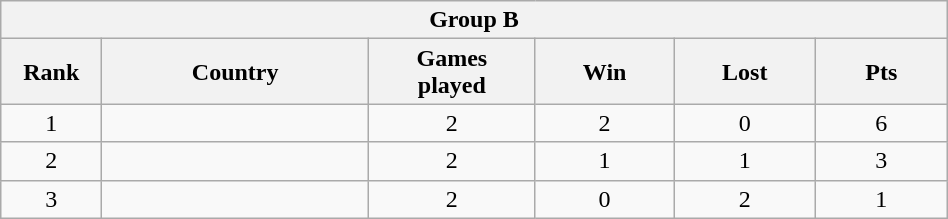<table class="wikitable" style= "text-align: center; Width:50%">
<tr>
<th colspan= 6>Group B</th>
</tr>
<tr>
<th width=2%>Rank</th>
<th width=10%>Country</th>
<th width=5%>Games <br> played</th>
<th width=5%>Win</th>
<th width=5%>Lost</th>
<th width=5%>Pts</th>
</tr>
<tr>
<td>1</td>
<td style= "text-align: left"></td>
<td>2</td>
<td>2</td>
<td>0</td>
<td>6</td>
</tr>
<tr>
<td>2</td>
<td style= "text-align: left"></td>
<td>2</td>
<td>1</td>
<td>1</td>
<td>3</td>
</tr>
<tr>
<td>3</td>
<td style= "text-align: left"></td>
<td>2</td>
<td>0</td>
<td>2</td>
<td>1</td>
</tr>
</table>
